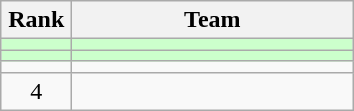<table class="wikitable" style="text-align: center;">
<tr>
<th width=40>Rank</th>
<th width=180>Team</th>
</tr>
<tr bgcolor=#ccffcc align=center>
<td></td>
<td style="text-align:left;"></td>
</tr>
<tr bgcolor=#ccffcc align=center>
<td></td>
<td style="text-align:left;"></td>
</tr>
<tr align=center>
<td></td>
<td style="text-align:left;"></td>
</tr>
<tr align=center>
<td>4</td>
<td style="text-align:left;"></td>
</tr>
</table>
